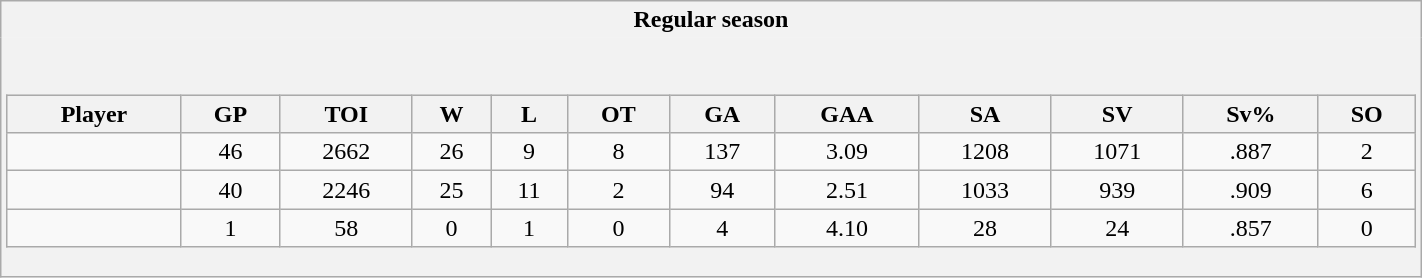<table class="wikitable" style="border: 1px solid #aaa;" width="75%">
<tr>
<th style="border: 0;">Regular season</th>
</tr>
<tr>
<td style="background: #f2f2f2; border: 0; text-align: center;"><br><table class="wikitable sortable" width="100%">
<tr align="center"  bgcolor="#dddddd">
<th>Player</th>
<th>GP</th>
<th>TOI</th>
<th>W</th>
<th>L</th>
<th>OT</th>
<th>GA</th>
<th>GAA</th>
<th>SA</th>
<th>SV</th>
<th>Sv%</th>
<th>SO</th>
</tr>
<tr align=center>
<td></td>
<td>46</td>
<td>2662</td>
<td>26</td>
<td>9</td>
<td>8</td>
<td>137</td>
<td>3.09</td>
<td>1208</td>
<td>1071</td>
<td>.887</td>
<td>2</td>
</tr>
<tr align=center>
<td></td>
<td>40</td>
<td>2246</td>
<td>25</td>
<td>11</td>
<td>2</td>
<td>94</td>
<td>2.51</td>
<td>1033</td>
<td>939</td>
<td>.909</td>
<td>6</td>
</tr>
<tr align=center>
<td></td>
<td>1</td>
<td>58</td>
<td>0</td>
<td>1</td>
<td>0</td>
<td>4</td>
<td>4.10</td>
<td>28</td>
<td>24</td>
<td>.857</td>
<td>0</td>
</tr>
</table>
</td>
</tr>
</table>
